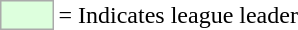<table>
<tr>
<td style="background:#DDFFDD; border:1px solid #aaa; width:2em;"></td>
<td>= Indicates league leader</td>
</tr>
</table>
